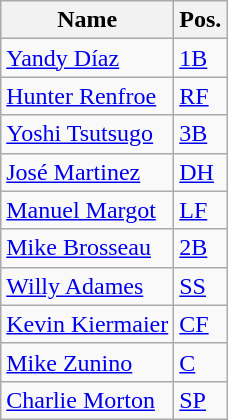<table class="wikitable">
<tr>
<th>Name</th>
<th>Pos.</th>
</tr>
<tr>
<td><a href='#'>Yandy Díaz</a></td>
<td><a href='#'>1B</a></td>
</tr>
<tr>
<td><a href='#'>Hunter Renfroe</a></td>
<td><a href='#'>RF</a></td>
</tr>
<tr>
<td><a href='#'>Yoshi Tsutsugo</a></td>
<td><a href='#'>3B</a></td>
</tr>
<tr>
<td><a href='#'>José Martinez</a></td>
<td><a href='#'>DH</a></td>
</tr>
<tr>
<td><a href='#'>Manuel Margot</a></td>
<td><a href='#'>LF</a></td>
</tr>
<tr>
<td><a href='#'>Mike Brosseau</a></td>
<td><a href='#'>2B</a></td>
</tr>
<tr>
<td><a href='#'>Willy Adames</a></td>
<td><a href='#'>SS</a></td>
</tr>
<tr>
<td><a href='#'>Kevin Kiermaier</a></td>
<td><a href='#'>CF</a></td>
</tr>
<tr>
<td><a href='#'>Mike Zunino</a></td>
<td><a href='#'>C</a></td>
</tr>
<tr>
<td><a href='#'>Charlie Morton</a></td>
<td><a href='#'>SP</a></td>
</tr>
</table>
